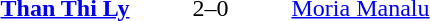<table>
<tr>
<th width=400></th>
<th width=100></th>
<th width=400></th>
</tr>
<tr>
<td align=right><strong><a href='#'>Than Thi Ly</a> </strong></td>
<td align=center>2–0</td>
<td> <a href='#'>Moria Manalu</a></td>
</tr>
</table>
